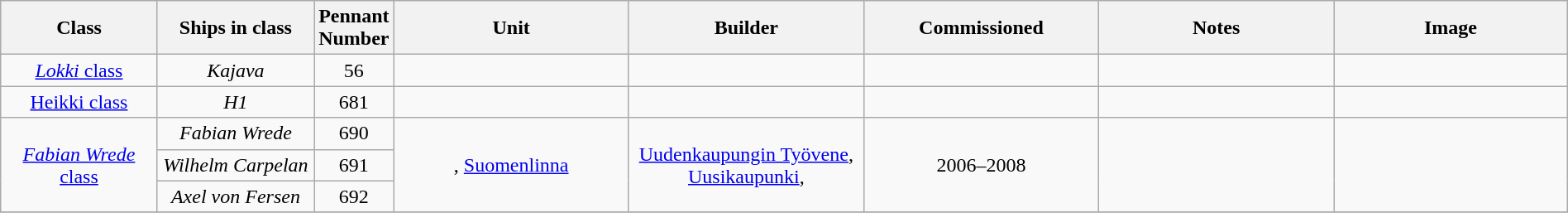<table class="wikitable" border="1" style="width:100%; text-align:center;">
<tr>
<th width="10%">Class</th>
<th width="10%">Ships in class</th>
<th width="5%">Pennant Number</th>
<th width="15%">Unit</th>
<th width="15%">Builder</th>
<th width="15%">Commissioned</th>
<th width="15%">Notes</th>
<th width="80px">Image</th>
</tr>
<tr>
<td><a href='#'><em>Lokki</em> class</a></td>
<td><em>Kajava</em></td>
<td>56</td>
<td></td>
<td></td>
<td></td>
<td></td>
<td></td>
</tr>
<tr>
<td><a href='#'>Heikki class</a></td>
<td><em>H1</em></td>
<td>681</td>
<td></td>
<td></td>
<td></td>
<td></td>
<td></td>
</tr>
<tr>
<td rowspan="3"><a href='#'><em>Fabian Wrede</em> class</a></td>
<td><em>Fabian Wrede</em></td>
<td>690</td>
<td rowspan="3">, <a href='#'>Suomenlinna</a></td>
<td rowspan="3"><a href='#'>Uudenkaupungin Työvene</a>, <a href='#'>Uusikaupunki</a>, </td>
<td rowspan="3">2006–2008</td>
<td rowspan="3"></td>
<td rowspan="3"></td>
</tr>
<tr>
<td><em>Wilhelm Carpelan</em></td>
<td>691</td>
</tr>
<tr>
<td><em>Axel von Fersen</em></td>
<td>692</td>
</tr>
<tr>
</tr>
</table>
